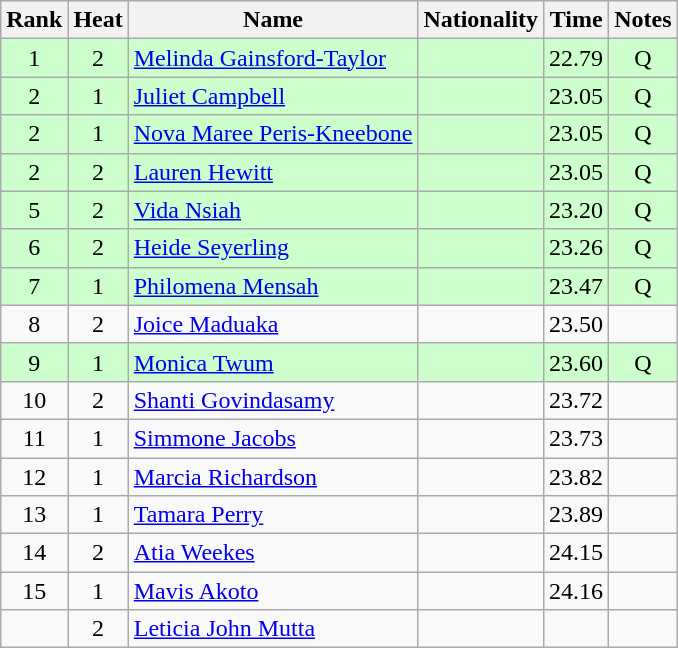<table class="wikitable sortable" style="text-align:center">
<tr>
<th>Rank</th>
<th>Heat</th>
<th>Name</th>
<th>Nationality</th>
<th>Time</th>
<th>Notes</th>
</tr>
<tr bgcolor=ccffcc>
<td>1</td>
<td>2</td>
<td align=left><a href='#'>Melinda Gainsford-Taylor</a></td>
<td align=left></td>
<td>22.79</td>
<td>Q</td>
</tr>
<tr bgcolor=ccffcc>
<td>2</td>
<td>1</td>
<td align=left><a href='#'>Juliet Campbell</a></td>
<td align=left></td>
<td>23.05</td>
<td>Q</td>
</tr>
<tr bgcolor=ccffcc>
<td>2</td>
<td>1</td>
<td align=left><a href='#'>Nova Maree Peris-Kneebone</a></td>
<td align=left></td>
<td>23.05</td>
<td>Q</td>
</tr>
<tr bgcolor=ccffcc>
<td>2</td>
<td>2</td>
<td align=left><a href='#'>Lauren Hewitt</a></td>
<td align=left></td>
<td>23.05</td>
<td>Q</td>
</tr>
<tr bgcolor=ccffcc>
<td>5</td>
<td>2</td>
<td align=left><a href='#'>Vida Nsiah</a></td>
<td align=left></td>
<td>23.20</td>
<td>Q</td>
</tr>
<tr bgcolor=ccffcc>
<td>6</td>
<td>2</td>
<td align=left><a href='#'>Heide Seyerling</a></td>
<td align=left></td>
<td>23.26</td>
<td>Q</td>
</tr>
<tr bgcolor=ccffcc>
<td>7</td>
<td>1</td>
<td align=left><a href='#'>Philomena Mensah</a></td>
<td align=left></td>
<td>23.47</td>
<td>Q</td>
</tr>
<tr>
<td>8</td>
<td>2</td>
<td align=left><a href='#'>Joice Maduaka</a></td>
<td align=left></td>
<td>23.50</td>
<td></td>
</tr>
<tr bgcolor=ccffcc>
<td>9</td>
<td>1</td>
<td align=left><a href='#'>Monica Twum</a></td>
<td align=left></td>
<td>23.60</td>
<td>Q</td>
</tr>
<tr>
<td>10</td>
<td>2</td>
<td align=left><a href='#'>Shanti Govindasamy</a></td>
<td align=left></td>
<td>23.72</td>
<td></td>
</tr>
<tr>
<td>11</td>
<td>1</td>
<td align=left><a href='#'>Simmone Jacobs</a></td>
<td align=left></td>
<td>23.73</td>
<td></td>
</tr>
<tr>
<td>12</td>
<td>1</td>
<td align=left><a href='#'>Marcia Richardson</a></td>
<td align=left></td>
<td>23.82</td>
<td></td>
</tr>
<tr>
<td>13</td>
<td>1</td>
<td align=left><a href='#'>Tamara Perry</a></td>
<td align=left></td>
<td>23.89</td>
<td></td>
</tr>
<tr>
<td>14</td>
<td>2</td>
<td align=left><a href='#'>Atia Weekes</a></td>
<td align=left></td>
<td>24.15</td>
<td></td>
</tr>
<tr>
<td>15</td>
<td>1</td>
<td align=left><a href='#'>Mavis Akoto</a></td>
<td align=left></td>
<td>24.16</td>
<td></td>
</tr>
<tr>
<td></td>
<td>2</td>
<td align=left><a href='#'>Leticia John Mutta</a></td>
<td align=left></td>
<td></td>
<td></td>
</tr>
</table>
